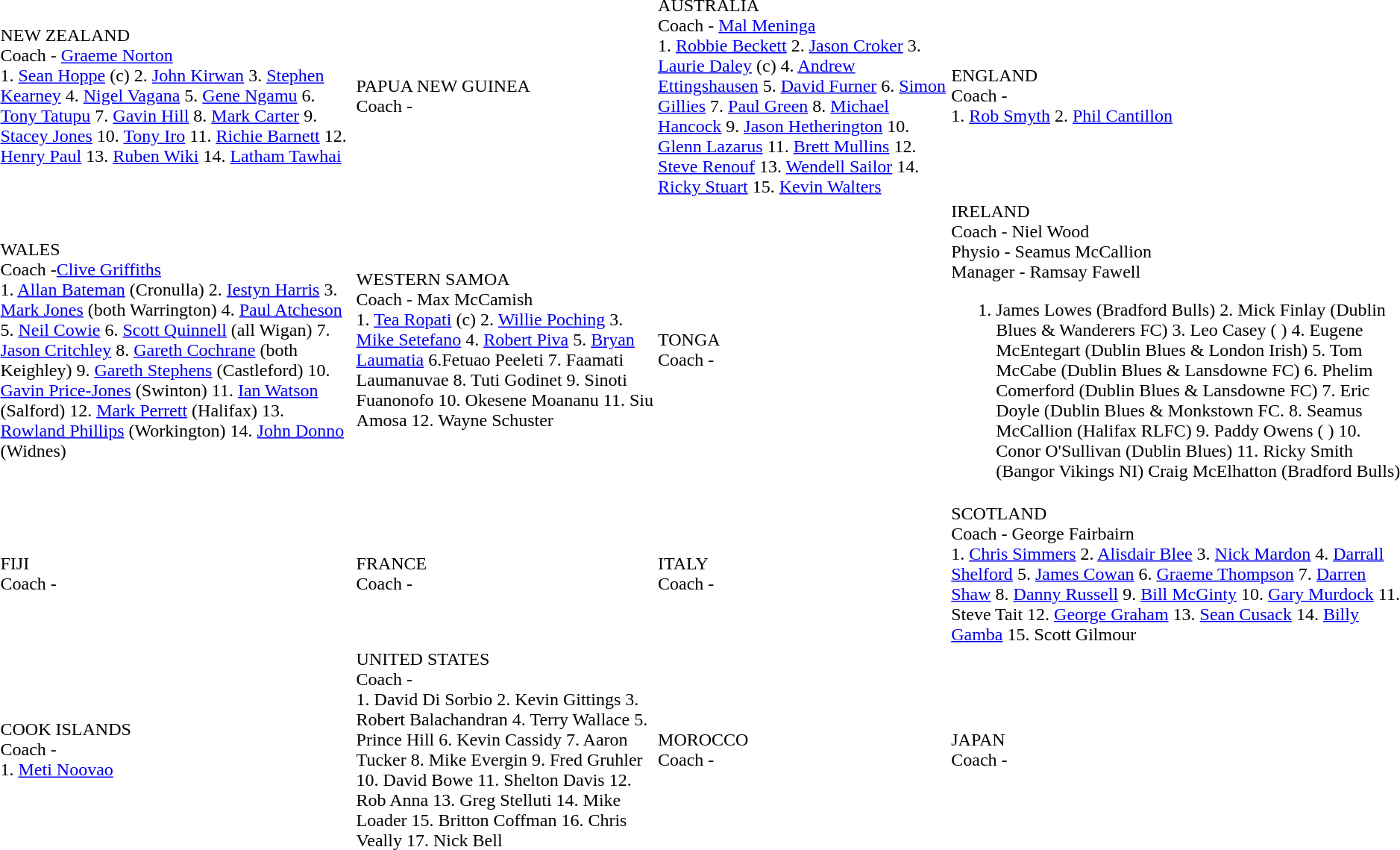<table class="wikitable1">
<tr>
<td>NEW ZEALAND<br>Coach - <a href='#'>Graeme Norton</a><br>1. <a href='#'>Sean Hoppe</a> (c) 
2. <a href='#'>John Kirwan</a> 
3. <a href='#'>Stephen Kearney</a> 
4. <a href='#'>Nigel Vagana</a> 
5. <a href='#'>Gene Ngamu</a> 
6. <a href='#'>Tony Tatupu</a> 
7. <a href='#'>Gavin Hill</a> 
8. <a href='#'>Mark Carter</a> 
9. <a href='#'>Stacey Jones</a> 
10. <a href='#'>Tony Iro</a> 
11. <a href='#'>Richie Barnett</a> 
12. <a href='#'>Henry Paul</a> 
13. <a href='#'>Ruben Wiki</a> 
14. <a href='#'>Latham Tawhai</a></td>
<td>PAPUA NEW GUINEA<br>Coach -</td>
<td>AUSTRALIA<br>Coach - <a href='#'>Mal Meninga</a><br>1. <a href='#'>Robbie Beckett</a>
2. <a href='#'>Jason Croker</a>
3. <a href='#'>Laurie Daley</a> (c) 
4. <a href='#'>Andrew Ettingshausen</a>
5. <a href='#'>David Furner</a>
6. <a href='#'>Simon Gillies</a>
7. <a href='#'>Paul Green</a>
8. <a href='#'>Michael Hancock</a>
9. <a href='#'>Jason Hetherington</a>
10. <a href='#'>Glenn Lazarus</a>
11. <a href='#'>Brett Mullins</a>
12. <a href='#'>Steve Renouf</a>
13. <a href='#'>Wendell Sailor</a>
14. <a href='#'>Ricky Stuart</a>
15. <a href='#'>Kevin Walters</a></td>
<td>ENGLAND<br>Coach -<br>1. <a href='#'>Rob Smyth</a>
2. <a href='#'>Phil Cantillon</a></td>
</tr>
<tr>
<td>WALES<br>Coach -<a href='#'>Clive Griffiths</a><br>1. <a href='#'>Allan Bateman</a> (Cronulla)
2. <a href='#'>Iestyn Harris</a>
3. <a href='#'>Mark Jones</a> (both Warrington)
4. <a href='#'>Paul Atcheson</a>
5. <a href='#'>Neil Cowie</a>
6. <a href='#'>Scott Quinnell</a> (all Wigan)
7. <a href='#'>Jason Critchley</a>
8. <a href='#'>Gareth Cochrane</a> (both Keighley)
9. <a href='#'>Gareth Stephens</a> (Castleford)
10. <a href='#'>Gavin Price-Jones</a> (Swinton)
11. <a href='#'>Ian Watson</a> (Salford)
12. <a href='#'>Mark Perrett</a> (Halifax)
13. <a href='#'>Rowland Phillips</a> (Workington)
14. <a href='#'>John Donno</a> (Widnes)</td>
<td>WESTERN SAMOA<br>Coach - Max McCamish<br>1. <a href='#'>Tea Ropati</a> (c)
2. <a href='#'>Willie Poching</a>
3. <a href='#'>Mike Setefano</a>
4. <a href='#'>Robert Piva</a>
5. <a href='#'>Bryan Laumatia</a>
6.Fetuao Peeleti
7. Faamati Laumanuvae
8. Tuti Godinet
9. Sinoti Fuanonofo
10. Okesene Moananu
11. Siu Amosa
12. Wayne Schuster</td>
<td>TONGA<br>Coach -</td>
<td>IRELAND<br>Coach - Niel Wood<br>Physio - Seamus McCallion<br>Manager - Ramsay Fawell<ol><li>James Lowes (Bradford Bulls) 2. Mick Finlay (Dublin Blues & Wanderers FC) 3. Leo Casey ( ) 4. Eugene McEntegart (Dublin Blues & London Irish)                    5. Tom McCabe (Dublin Blues & Lansdowne FC) 6. Phelim Comerford (Dublin Blues & Lansdowne FC) 7. Eric Doyle (Dublin Blues & Monkstown FC. 8. Seamus McCallion (Halifax RLFC) 9. Paddy Owens ( ) 10. Conor O'Sullivan (Dublin Blues) 11. Ricky Smith (Bangor Vikings NI)  Craig McElhatton (Bradford Bulls)</li></ol></td>
</tr>
<tr>
<td>FIJI<br>Coach -</td>
<td>FRANCE<br>Coach -</td>
<td>ITALY<br>Coach -</td>
<td>SCOTLAND<br>Coach - George Fairbairn<br>1. <a href='#'>Chris Simmers</a>
2. <a href='#'>Alisdair Blee</a>
3. <a href='#'>Nick Mardon</a>
4. <a href='#'>Darrall Shelford</a>
5. <a href='#'>James Cowan</a>
6. <a href='#'>Graeme Thompson</a>
7. <a href='#'>Darren Shaw</a>
8. <a href='#'>Danny Russell</a>
9. <a href='#'>Bill McGinty</a>
10. <a href='#'>Gary Murdock</a>
11. Steve Tait
12. <a href='#'>George Graham</a>
13. <a href='#'>Sean Cusack</a>
14. <a href='#'>Billy Gamba</a> 15. Scott Gilmour</td>
</tr>
<tr>
<td>COOK ISLANDS<br>Coach -<br>1. <a href='#'>Meti Noovao</a></td>
<td>UNITED STATES<br>Coach - <br>1. David Di Sorbio
2. Kevin Gittings
3. Robert Balachandran
4. Terry Wallace
5. Prince Hill
6. Kevin Cassidy
7. Aaron Tucker
8. Mike Evergin
9. Fred Gruhler
10. David Bowe
11. Shelton Davis
12. Rob Anna
13. Greg Stelluti
14. Mike Loader
15. Britton Coffman
16. Chris Veally
17. Nick Bell</td>
<td>MOROCCO<br>Coach -</td>
<td>JAPAN<br>Coach -</td>
</tr>
</table>
